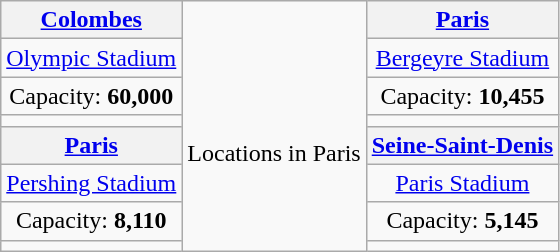<table class="wikitable" style="text-align:center;">
<tr>
<th><a href='#'>Colombes</a></th>
<td rowspan=8 colspan=2 align=center><br>
<br>Locations in Paris</td>
<th><a href='#'>Paris</a></th>
</tr>
<tr>
<td><a href='#'>Olympic Stadium</a></td>
<td><a href='#'>Bergeyre Stadium</a></td>
</tr>
<tr>
<td>Capacity: <strong>60,000</strong></td>
<td>Capacity: <strong>10,455</strong></td>
</tr>
<tr>
<td></td>
<td></td>
</tr>
<tr>
<th><a href='#'>Paris</a></th>
<th><a href='#'>Seine-Saint-Denis</a></th>
</tr>
<tr>
<td><a href='#'>Pershing Stadium</a></td>
<td><a href='#'>Paris Stadium</a></td>
</tr>
<tr>
<td>Capacity: <strong>8,110</strong></td>
<td>Capacity: <strong>5,145</strong></td>
</tr>
<tr>
<td></td>
<td></td>
</tr>
</table>
